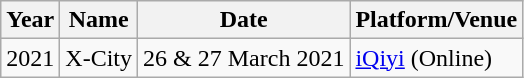<table class="wikitable">
<tr>
<th>Year</th>
<th>Name</th>
<th>Date</th>
<th>Platform/Venue</th>
</tr>
<tr>
<td>2021</td>
<td>X-City</td>
<td>26 & 27 March 2021</td>
<td><a href='#'>iQiyi</a> (Online)</td>
</tr>
</table>
